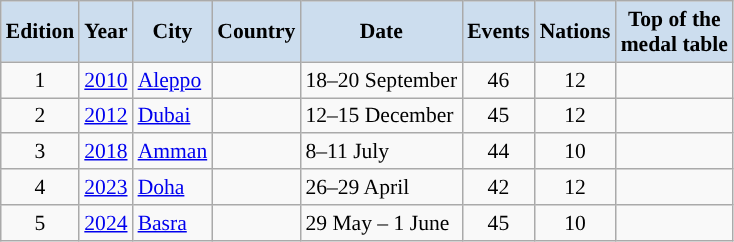<table class="wikitable sortable" style="text-align:left; font-size:90%;">
<tr>
<th style="background-color: #CCDDEE;">Edition</th>
<th style="background-color: #CCDDEE;">Year</th>
<th style="background-color: #CCDDEE;">City</th>
<th style="background-color: #CCDDEE;">Country</th>
<th style="background-color: #CCDDEE;">Date</th>
<th style="background-color: #CCDDEE;">Events</th>
<th style="background-color: #CCDDEE;">Nations</th>
<th style="background-color: #CCDDEE;">Top of the<br>medal table</th>
</tr>
<tr>
<td align=center>1</td>
<td align=center><a href='#'>2010</a></td>
<td><a href='#'>Aleppo</a></td>
<td align=left></td>
<td>18–20 September</td>
<td align=center>46</td>
<td align=center>12</td>
<td></td>
</tr>
<tr>
<td align=center>2</td>
<td align=center><a href='#'>2012</a></td>
<td><a href='#'>Dubai</a></td>
<td align=left></td>
<td>12–15 December</td>
<td align=center>45</td>
<td align=center>12</td>
<td></td>
</tr>
<tr>
<td align=center>3</td>
<td align=center><a href='#'>2018</a></td>
<td><a href='#'>Amman</a></td>
<td align=left></td>
<td>8–11 July</td>
<td align=center>44</td>
<td align=center>10</td>
<td></td>
</tr>
<tr>
<td align=center>4</td>
<td align=center><a href='#'>2023</a></td>
<td><a href='#'>Doha</a></td>
<td align=left></td>
<td>26–29 April</td>
<td align=center>42</td>
<td align=center>12</td>
<td></td>
</tr>
<tr>
<td align=center>5</td>
<td align=center><a href='#'>2024</a></td>
<td><a href='#'>Basra</a></td>
<td align=left></td>
<td>29 May – 1 June</td>
<td align=center>45</td>
<td align=center>10</td>
<td></td>
</tr>
</table>
